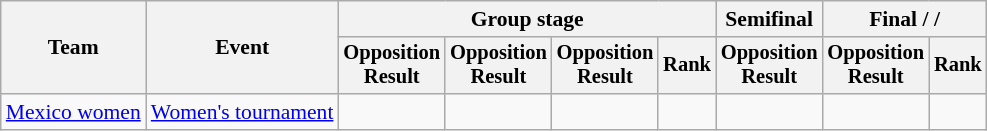<table class=wikitable style=font-size:90%;text-align:center>
<tr>
<th rowspan=2>Team</th>
<th rowspan=2>Event</th>
<th colspan=4>Group stage</th>
<th>Semifinal</th>
<th colspan=2>Final /  / </th>
</tr>
<tr style=font-size:95%>
<th>Opposition<br>Result</th>
<th>Opposition<br>Result</th>
<th>Opposition<br>Result</th>
<th>Rank</th>
<th>Opposition<br>Result</th>
<th>Opposition<br>Result</th>
<th>Rank</th>
</tr>
<tr>
<td align=left><a href='#'>Mexico women</a></td>
<td align=left><a href='#'>Women's tournament</a></td>
<td></td>
<td></td>
<td></td>
<td></td>
<td></td>
<td></td>
<td></td>
</tr>
</table>
